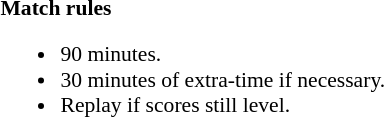<table width=100% style="font-size: 90%">
<tr>
<td width=50% valign=top><br><strong>Match rules</strong><ul><li>90 minutes.</li><li>30 minutes of extra-time if necessary.</li><li>Replay if scores still level.</li></ul></td>
</tr>
</table>
